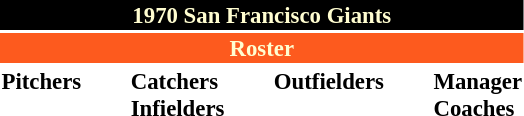<table class="toccolours" style="font-size: 95%;">
<tr>
<th colspan="10" style="background-color: black; color: #FFFDD0; text-align: center;">1970 San Francisco Giants</th>
</tr>
<tr>
<td colspan="10" style="background-color: #fd5a1e; color: #FFFDD0; text-align: center;"><strong>Roster</strong></td>
</tr>
<tr>
<td valign="top"><strong>Pitchers</strong><br>














</td>
<td width="25px"></td>
<td valign="top"><strong>Catchers</strong><br>


<strong>Infielders</strong>










</td>
<td width="25px"></td>
<td valign="top"><strong>Outfielders</strong><br>






</td>
<td width="25px"></td>
<td valign="top"><strong>Manager</strong><br>

<strong>Coaches</strong>



</td>
</tr>
<tr>
</tr>
</table>
